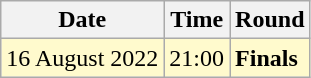<table class="wikitable">
<tr>
<th>Date</th>
<th>Time</th>
<th>Round</th>
</tr>
<tr style=background:lemonchiffon>
<td>16 August 2022</td>
<td>21:00</td>
<td><strong>Finals</strong></td>
</tr>
</table>
